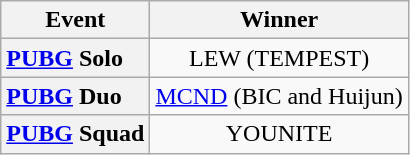<table class="wikitable">
<tr>
<th>Event</th>
<th>Winner </th>
</tr>
<tr>
<th style="text-align:left"><a href='#'>PUBG</a> Solo</th>
<td style="text-align:center">LEW (TEMPEST)</td>
</tr>
<tr>
<th style="text-align:left"><a href='#'>PUBG</a> Duo</th>
<td style="text-align:center"><a href='#'>MCND</a> (BIC and Huijun)</td>
</tr>
<tr>
<th style="text-align:left"><a href='#'>PUBG</a> Squad</th>
<td style="text-align:center">YOUNITE</td>
</tr>
</table>
